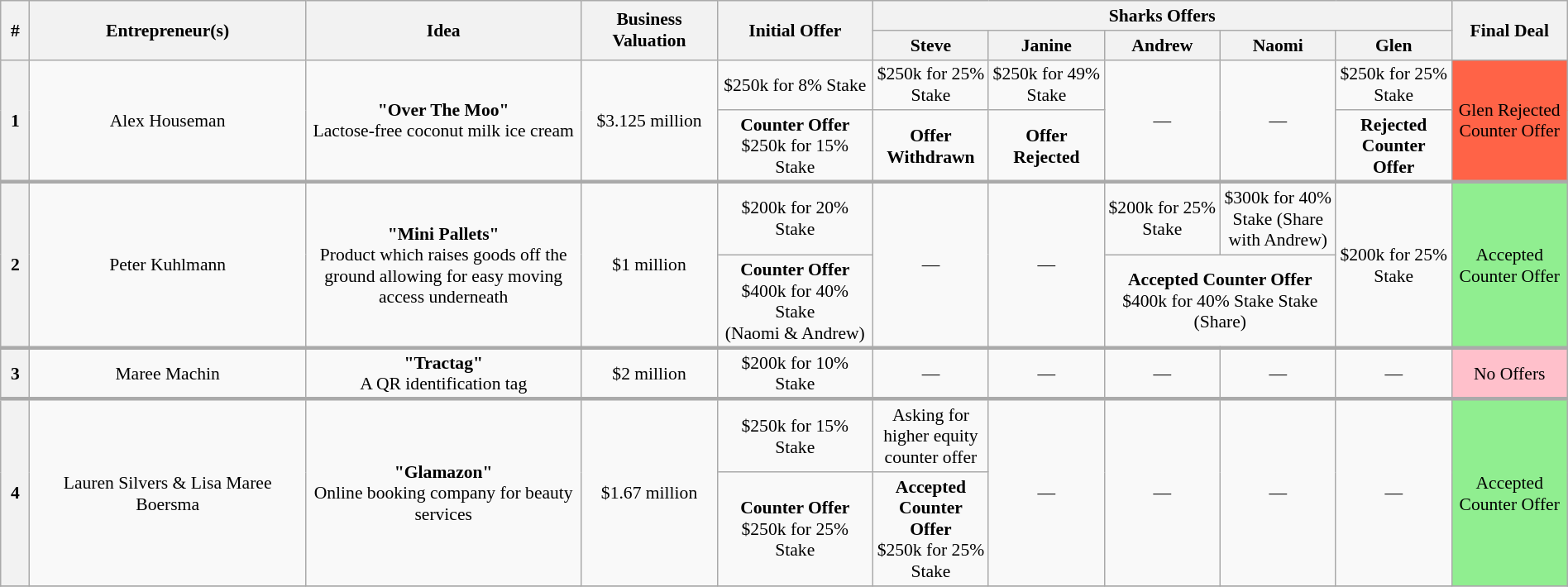<table class="wikitable plainrowheaders" style="font-size:90%; text-align:center; width: 100%; margin-left: auto; margin-right: auto;">
<tr>
<th scope="col" bgcolor="lightgrey" rowspan="2" width="15" align="center">#</th>
<th scope="col" bgcolor="lightgrey" rowspan="2" width="200" align="center">Entrepreneur(s)</th>
<th scope="col" bgcolor="lightgrey" rowspan="2" width="200" align="center">Idea</th>
<th scope="col" bgcolor="lightgrey" rowspan="2" width="95" align="center">Business Valuation</th>
<th scope="col" bgcolor="lightgrey" rowspan="2" width="110" align="center">Initial Offer</th>
<th scope="col" bgcolor="lightgrey" colspan="5">Sharks Offers</th>
<th scope="col" bgcolor="lightgrey" rowspan="2" width="80" align="center">Final Deal</th>
</tr>
<tr>
<th width="80" align="center"><strong>Steve</strong></th>
<th width="80" align="center"><strong>Janine</strong></th>
<th width="80" align="center"><strong>Andrew</strong></th>
<th width="80" align="center"><strong>Naomi</strong></th>
<th width="80" align="center"><strong>Glen</strong></th>
</tr>
<tr>
<th rowspan="2">1</th>
<td rowspan="2">Alex Houseman</td>
<td rowspan="2"><strong>"Over The Moo"</strong><br> Lactose-free coconut milk ice cream</td>
<td rowspan="2">$3.125 million</td>
<td>$250k for 8% Stake</td>
<td>$250k for 25% Stake</td>
<td>$250k for 49% Stake</td>
<td rowspan="2">—</td>
<td rowspan="2">—</td>
<td>$250k for 25% Stake</td>
<td rowspan="2" bgcolor="tomato">Glen Rejected Counter Offer</td>
</tr>
<tr>
<td><strong>Counter Offer</strong><br>$250k for 15% Stake</td>
<td><strong>Offer Withdrawn</strong></td>
<td><strong>Offer Rejected</strong></td>
<td><strong>Rejected Counter Offer</strong></td>
</tr>
<tr>
</tr>
<tr style="border-top:3px solid #aaa;">
<th rowspan="2">2</th>
<td rowspan="2">Peter Kuhlmann</td>
<td rowspan="2"><strong>"Mini Pallets"</strong><br>Product which raises goods off the ground allowing for easy moving access underneath</td>
<td rowspan="2">$1 million</td>
<td>$200k for 20% Stake</td>
<td rowspan="2">—</td>
<td rowspan="2">—</td>
<td>$200k for 25% Stake</td>
<td>$300k for 40% Stake (Share with Andrew)</td>
<td rowspan="2">$200k for 25% Stake</td>
<td rowspan="2" bgcolor="lightgreen">Accepted Counter Offer</td>
</tr>
<tr>
<td><strong>Counter Offer</strong><br>$400k for 40% Stake <br>(Naomi & Andrew)</td>
<td colspan="2"><strong>Accepted Counter Offer</strong><br> $400k for 40% Stake Stake (Share)</td>
</tr>
<tr>
</tr>
<tr style="border-top:3px solid #aaa;">
<th>3</th>
<td>Maree Machin</td>
<td><strong>"Tractag"</strong><br> A QR identification tag</td>
<td>$2 million</td>
<td>$200k for 10% Stake</td>
<td>—</td>
<td>—</td>
<td>—</td>
<td>—</td>
<td>—</td>
<td bgcolor="pink">No Offers</td>
</tr>
<tr>
</tr>
<tr style="border-top:3px solid #aaa;">
<th rowspan="2">4</th>
<td rowspan="2">Lauren Silvers & Lisa Maree Boersma</td>
<td rowspan="2"><strong>"Glamazon"</strong><br> Online booking company for beauty services</td>
<td rowspan="2">$1.67 million</td>
<td>$250k for 15% Stake</td>
<td>Asking for higher equity counter offer</td>
<td rowspan="2">—</td>
<td rowspan="2">—</td>
<td rowspan="2">—</td>
<td rowspan="2">—</td>
<td rowspan="2" bgcolor="lightgreen">Accepted Counter Offer</td>
</tr>
<tr>
<td><strong>Counter Offer</strong><br>$250k for 25% Stake</td>
<td><strong>Accepted Counter Offer</strong><br> $250k for 25% Stake</td>
</tr>
<tr>
</tr>
</table>
